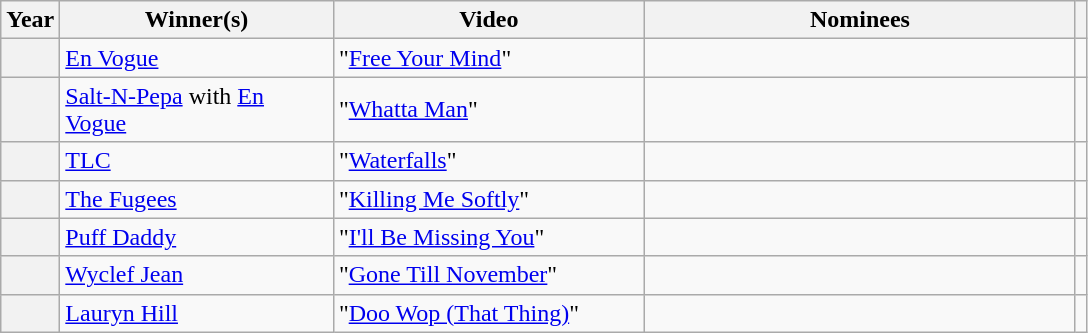<table class="wikitable sortable">
<tr>
<th scope="col">Year</th>
<th scope="col" style="width:175px;">Winner(s)</th>
<th scope="col" style="width:200px;">Video</th>
<th scope="col" style="width:280px;">Nominees</th>
<th scope="col" class="unsortable"></th>
</tr>
<tr>
<th scope="row"></th>
<td><a href='#'>En Vogue</a></td>
<td>"<a href='#'>Free Your Mind</a>"</td>
<td></td>
<td align="center"></td>
</tr>
<tr>
<th scope="row"></th>
<td><a href='#'>Salt-N-Pepa</a> with <a href='#'>En Vogue</a></td>
<td>"<a href='#'>Whatta Man</a>"</td>
<td></td>
<td align="center"></td>
</tr>
<tr>
<th scope="row"></th>
<td><a href='#'>TLC</a></td>
<td>"<a href='#'>Waterfalls</a>"</td>
<td></td>
<td align="center"></td>
</tr>
<tr>
<th scope="row"></th>
<td><a href='#'>The Fugees</a></td>
<td>"<a href='#'>Killing Me Softly</a>"</td>
<td></td>
<td align="center"></td>
</tr>
<tr>
<th scope="row"></th>
<td><a href='#'>Puff Daddy</a> </td>
<td>"<a href='#'>I'll Be Missing You</a>"</td>
<td></td>
<td align="center"></td>
</tr>
<tr>
<th scope="row"></th>
<td><a href='#'>Wyclef Jean</a> </td>
<td>"<a href='#'>Gone Till November</a>"</td>
<td></td>
<td align="center"></td>
</tr>
<tr>
<th scope="row"></th>
<td><a href='#'>Lauryn Hill</a></td>
<td>"<a href='#'>Doo Wop (That Thing)</a>"</td>
<td></td>
<td align="center"></td>
</tr>
</table>
